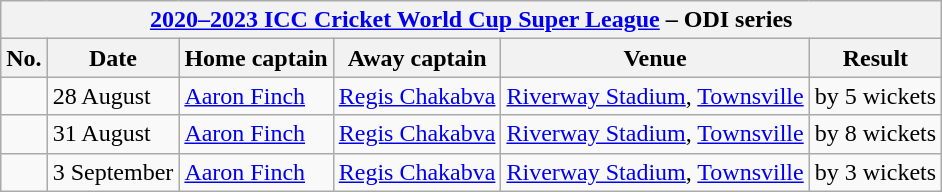<table class="wikitable">
<tr>
<th colspan="9"><a href='#'>2020–2023 ICC Cricket World Cup Super League</a> – ODI series</th>
</tr>
<tr>
<th>No.</th>
<th>Date</th>
<th>Home captain</th>
<th>Away captain</th>
<th>Venue</th>
<th>Result</th>
</tr>
<tr>
<td></td>
<td>28 August</td>
<td><a href='#'>Aaron Finch</a></td>
<td><a href='#'>Regis Chakabva</a></td>
<td><a href='#'>Riverway Stadium</a>, <a href='#'>Townsville</a></td>
<td> by 5 wickets</td>
</tr>
<tr>
<td></td>
<td>31 August</td>
<td><a href='#'>Aaron Finch</a></td>
<td><a href='#'>Regis Chakabva</a></td>
<td><a href='#'>Riverway Stadium</a>, <a href='#'>Townsville</a></td>
<td> by 8 wickets</td>
</tr>
<tr>
<td></td>
<td>3 September</td>
<td><a href='#'>Aaron Finch</a></td>
<td><a href='#'>Regis Chakabva</a></td>
<td><a href='#'>Riverway Stadium</a>, <a href='#'>Townsville</a></td>
<td> by 3 wickets</td>
</tr>
</table>
